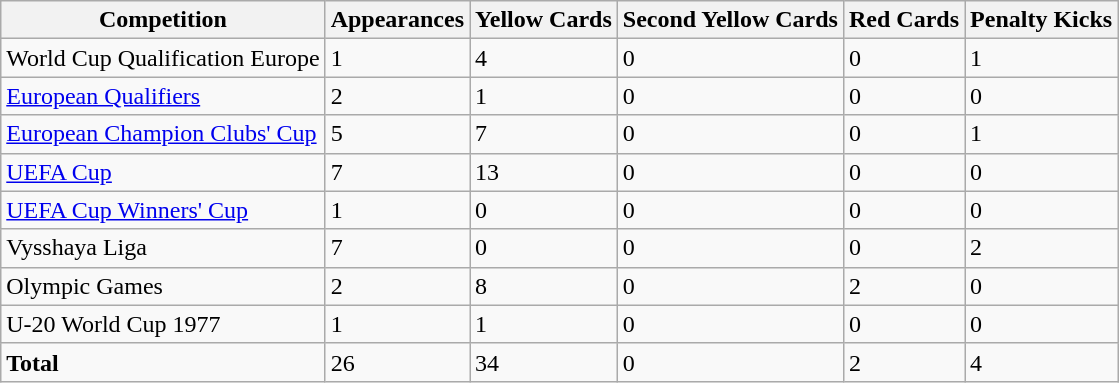<table class="wikitable">
<tr>
<th>Competition</th>
<th>Appearances</th>
<th>Yellow Cards</th>
<th>Second Yellow Cards</th>
<th>Red Cards</th>
<th>Penalty Kicks</th>
</tr>
<tr>
<td>World Cup Qualification Europe</td>
<td>1</td>
<td>4</td>
<td>0</td>
<td>0</td>
<td>1</td>
</tr>
<tr>
<td><a href='#'>European Qualifiers</a></td>
<td>2</td>
<td>1</td>
<td>0</td>
<td>0</td>
<td>0</td>
</tr>
<tr>
<td><a href='#'>European Champion Clubs' Cup</a></td>
<td>5</td>
<td>7</td>
<td>0</td>
<td>0</td>
<td>1</td>
</tr>
<tr>
<td><a href='#'>UEFA Cup</a></td>
<td>7</td>
<td>13</td>
<td>0</td>
<td>0</td>
<td>0</td>
</tr>
<tr>
<td><a href='#'>UEFA Cup Winners' Cup</a></td>
<td>1</td>
<td>0</td>
<td>0</td>
<td>0</td>
<td>0</td>
</tr>
<tr>
<td>Vysshaya Liga</td>
<td>7</td>
<td>0</td>
<td>0</td>
<td>0</td>
<td>2</td>
</tr>
<tr>
<td>Olympic Games</td>
<td>2</td>
<td>8</td>
<td>0</td>
<td>2</td>
<td>0</td>
</tr>
<tr>
<td>U-20 World Cup 1977</td>
<td>1</td>
<td>1</td>
<td>0</td>
<td>0</td>
<td>0</td>
</tr>
<tr>
<td><strong>Total</strong></td>
<td>26</td>
<td>34</td>
<td>0</td>
<td>2</td>
<td>4</td>
</tr>
</table>
